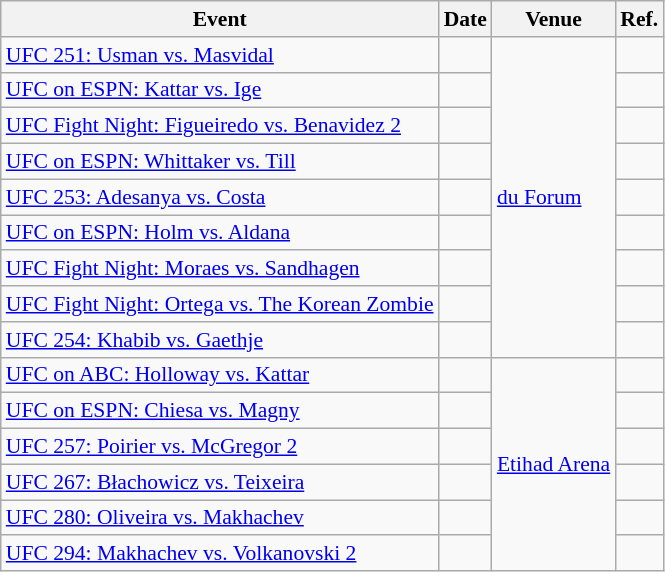<table id="Events"  class="sortable wikitable succession-box" style="font-size:90%;">
<tr>
<th scope="col">Event</th>
<th scope="col">Date</th>
<th>Venue</th>
<th scope="col" class=unsortable>Ref.</th>
</tr>
<tr>
<td><a href='#'>UFC 251: Usman vs. Masvidal</a></td>
<td></td>
<td rowspan="9"><a href='#'>du Forum</a></td>
<td></td>
</tr>
<tr>
<td><a href='#'>UFC on ESPN: Kattar vs. Ige</a></td>
<td></td>
<td></td>
</tr>
<tr>
<td><a href='#'>UFC Fight Night: Figueiredo vs. Benavidez 2</a></td>
<td></td>
<td></td>
</tr>
<tr>
<td><a href='#'>UFC on ESPN: Whittaker vs. Till</a></td>
<td></td>
<td></td>
</tr>
<tr>
<td><a href='#'>UFC 253: Adesanya vs. Costa</a></td>
<td></td>
<td></td>
</tr>
<tr>
<td><a href='#'>UFC on ESPN: Holm vs. Aldana</a></td>
<td></td>
<td></td>
</tr>
<tr>
<td><a href='#'>UFC Fight Night: Moraes vs. Sandhagen</a></td>
<td></td>
<td></td>
</tr>
<tr>
<td><a href='#'>UFC Fight Night: Ortega vs. The Korean Zombie</a></td>
<td></td>
<td></td>
</tr>
<tr>
<td><a href='#'>UFC 254: Khabib vs. Gaethje</a></td>
<td></td>
<td></td>
</tr>
<tr>
<td><a href='#'>UFC on ABC: Holloway vs. Kattar</a></td>
<td></td>
<td rowspan="6"><a href='#'>Etihad Arena</a></td>
<td></td>
</tr>
<tr>
<td><a href='#'>UFC on ESPN: Chiesa vs. Magny</a></td>
<td></td>
<td></td>
</tr>
<tr>
<td><a href='#'>UFC 257: Poirier vs. McGregor 2</a></td>
<td></td>
<td></td>
</tr>
<tr>
<td><a href='#'>UFC 267: Błachowicz vs. Teixeira</a></td>
<td></td>
<td></td>
</tr>
<tr>
<td><a href='#'>UFC 280: Oliveira vs. Makhachev</a></td>
<td></td>
<td></td>
</tr>
<tr>
<td><a href='#'>UFC 294: Makhachev vs. Volkanovski 2</a></td>
<td></td>
<td></td>
</tr>
</table>
